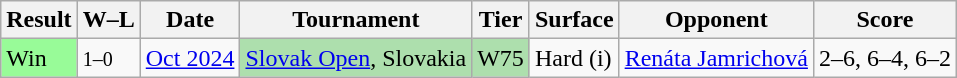<table class="sortable wikitable">
<tr>
<th>Result</th>
<th class="unsortable">W–L</th>
<th>Date</th>
<th>Tournament</th>
<th>Tier</th>
<th>Surface</th>
<th>Opponent</th>
<th class="unsortable">Score</th>
</tr>
<tr>
<td style="background:#98fb98;">Win</td>
<td><small>1–0</small></td>
<td><a href='#'>Oct 2024</a></td>
<td style="background:#addfad;"><a href='#'>Slovak Open</a>, Slovakia</td>
<td style="background:#addfad;">W75</td>
<td>Hard (i)</td>
<td> <a href='#'>Renáta Jamrichová</a></td>
<td>2–6, 6–4, 6–2</td>
</tr>
</table>
